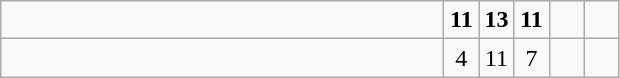<table class="wikitable">
<tr>
<td style="width:18em"></td>
<td align=center style="width:1em"><strong>11</strong></td>
<td align=center style="width:1em"><strong>13</strong></td>
<td align=center style="width:1em"><strong>11</strong></td>
<td align=center style="width:1em"></td>
<td align=center style="width:1em"></td>
</tr>
<tr>
<td style="width:18em"></td>
<td align=center style="width:1em">4</td>
<td align=center style="width:1em">11</td>
<td align=center style="width:1em">7</td>
<td align=center style="width:1em"></td>
<td align=center style="width:1em"></td>
</tr>
</table>
